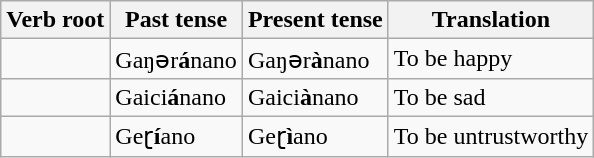<table class="wikitable">
<tr>
<th>Verb root</th>
<th>Past tense</th>
<th>Present tense</th>
<th>Translation</th>
</tr>
<tr>
<td></td>
<td>Gaŋər<strong>á</strong>nano</td>
<td>Gaŋər<strong>à</strong>nano</td>
<td>To be happy</td>
</tr>
<tr>
<td></td>
<td>Gaici<strong>á</strong>nano</td>
<td>Gaici<strong>à</strong>nano</td>
<td>To be sad</td>
</tr>
<tr>
<td></td>
<td>Geɽ<strong>í</strong>ano</td>
<td>Geɽ<strong>ì</strong>ano</td>
<td>To be untrustworthy</td>
</tr>
</table>
